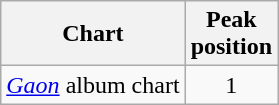<table class="wikitable sortable">
<tr>
<th>Chart</th>
<th>Peak<br>position</th>
</tr>
<tr>
<td><em><a href='#'>Gaon</a></em> album chart</td>
<td align="center">1</td>
</tr>
</table>
